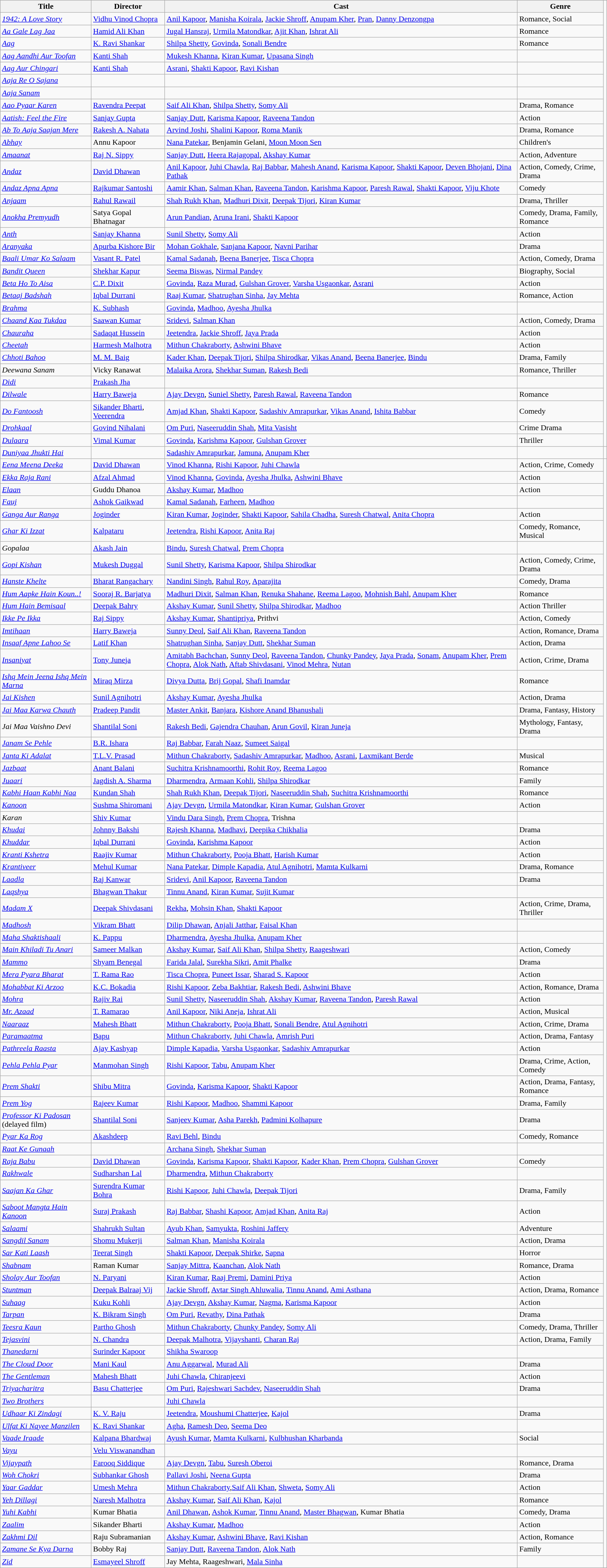<table class="wikitable">
<tr>
<th>Title</th>
<th>Director</th>
<th>Cast</th>
<th>Genre</th>
</tr>
<tr>
<td><em><a href='#'>1942: A Love Story</a></em></td>
<td><a href='#'>Vidhu Vinod Chopra</a></td>
<td><a href='#'>Anil Kapoor</a>, <a href='#'>Manisha Koirala</a>, <a href='#'>Jackie Shroff</a>, <a href='#'>Anupam Kher</a>, <a href='#'>Pran</a>, <a href='#'>Danny Denzongpa</a></td>
<td>Romance, Social</td>
</tr>
<tr>
<td><em><a href='#'>Aa Gale Lag Jaa</a></em></td>
<td><a href='#'>Hamid Ali Khan</a></td>
<td><a href='#'>Jugal Hansraj</a>, <a href='#'>Urmila Matondkar</a>, <a href='#'>Ajit Khan</a>, <a href='#'>Ishrat Ali</a></td>
<td>Romance</td>
</tr>
<tr>
<td><em><a href='#'>Aag</a></em></td>
<td><a href='#'>K. Ravi Shankar</a></td>
<td><a href='#'>Shilpa Shetty</a>, <a href='#'>Govinda</a>, <a href='#'>Sonali Bendre</a></td>
<td>Romance</td>
</tr>
<tr>
<td><em><a href='#'>Aag Aandhi Aur Toofan</a></em></td>
<td><a href='#'>Kanti Shah</a></td>
<td><a href='#'>Mukesh Khanna</a>, <a href='#'>Kiran Kumar</a>, <a href='#'>Upasana Singh</a></td>
<td></td>
</tr>
<tr>
<td><em><a href='#'>Aag Aur Chingari</a></em></td>
<td><a href='#'>Kanti Shah</a></td>
<td><a href='#'>Asrani</a>, <a href='#'>Shakti Kapoor</a>, <a href='#'>Ravi Kishan</a></td>
<td></td>
</tr>
<tr>
<td><em><a href='#'>Aaja Re O Sajana</a></em></td>
<td></td>
<td></td>
<td></td>
</tr>
<tr>
<td><em><a href='#'>Aaja Sanam</a></em></td>
<td></td>
<td></td>
<td></td>
</tr>
<tr>
<td><em><a href='#'>Aao Pyaar Karen</a></em></td>
<td><a href='#'>Ravendra Peepat</a></td>
<td><a href='#'>Saif Ali Khan</a>, <a href='#'>Shilpa Shetty</a>, <a href='#'>Somy Ali</a></td>
<td>Drama, Romance</td>
</tr>
<tr>
<td><em><a href='#'>Aatish: Feel the Fire</a></em></td>
<td><a href='#'>Sanjay Gupta</a></td>
<td><a href='#'>Sanjay Dutt</a>, <a href='#'>Karisma Kapoor</a>, <a href='#'>Raveena Tandon</a></td>
<td>Action</td>
</tr>
<tr>
<td><em><a href='#'>Ab To Aaja Saajan Mere</a></em></td>
<td><a href='#'>Rakesh A. Nahata</a></td>
<td><a href='#'>Arvind Joshi</a>, <a href='#'>Shalini Kapoor</a>, <a href='#'>Roma Manik</a></td>
<td>Drama, Romance</td>
</tr>
<tr>
<td><em><a href='#'>Abhay</a></em></td>
<td>Annu Kapoor</td>
<td><a href='#'>Nana Patekar</a>, Benjamin Gelani, <a href='#'>Moon Moon Sen</a></td>
<td>Children's</td>
</tr>
<tr>
<td><em><a href='#'>Amaanat</a></em></td>
<td><a href='#'>Raj N. Sippy</a></td>
<td><a href='#'>Sanjay Dutt</a>, <a href='#'>Heera Rajagopal</a>, <a href='#'>Akshay Kumar</a></td>
<td>Action, Adventure</td>
</tr>
<tr>
<td><em><a href='#'>Andaz</a></em></td>
<td><a href='#'>David Dhawan</a></td>
<td><a href='#'>Anil Kapoor</a>, <a href='#'>Juhi Chawla</a>, <a href='#'>Raj Babbar</a>, <a href='#'>Mahesh Anand</a>, <a href='#'>Karisma Kapoor</a>, <a href='#'>Shakti Kapoor</a>, <a href='#'>Deven Bhojani</a>, <a href='#'>Dina Pathak</a></td>
<td>Action, Comedy, Crime, Drama</td>
</tr>
<tr>
<td><em><a href='#'>Andaz Apna Apna</a></em></td>
<td><a href='#'>Rajkumar Santoshi</a></td>
<td><a href='#'>Aamir Khan</a>, <a href='#'>Salman Khan</a>, <a href='#'>Raveena Tandon</a>, <a href='#'>Karishma Kapoor</a>, <a href='#'>Paresh Rawal</a>, <a href='#'>Shakti Kapoor</a>, <a href='#'>Viju Khote</a></td>
<td>Comedy</td>
</tr>
<tr>
<td><em><a href='#'>Anjaam</a></em></td>
<td><a href='#'>Rahul Rawail</a></td>
<td><a href='#'>Shah Rukh Khan</a>, <a href='#'>Madhuri Dixit</a>, <a href='#'>Deepak Tijori</a>, <a href='#'>Kiran Kumar</a></td>
<td>Drama, Thriller</td>
</tr>
<tr>
<td><em><a href='#'>Anokha Premyudh</a></em></td>
<td>Satya Gopal Bhatnagar</td>
<td><a href='#'>Arun Pandian</a>, <a href='#'>Aruna Irani</a>, <a href='#'>Shakti Kapoor</a></td>
<td>Comedy, Drama, Family, Romance</td>
</tr>
<tr>
<td><em><a href='#'>Anth</a></em></td>
<td><a href='#'>Sanjay Khanna</a></td>
<td><a href='#'>Sunil Shetty</a>, <a href='#'>Somy Ali</a></td>
<td>Action</td>
</tr>
<tr>
<td><em><a href='#'>Aranyaka</a></em></td>
<td><a href='#'>Apurba Kishore Bir</a></td>
<td><a href='#'>Mohan Gokhale</a>, <a href='#'>Sanjana Kapoor</a>, <a href='#'>Navni Parihar</a></td>
<td>Drama</td>
</tr>
<tr>
<td><em><a href='#'>Baali Umar Ko Salaam</a></em></td>
<td><a href='#'>Vasant R. Patel</a></td>
<td><a href='#'>Kamal Sadanah</a>, <a href='#'>Beena Banerjee</a>, <a href='#'>Tisca Chopra</a></td>
<td>Action, Comedy, Drama</td>
</tr>
<tr>
<td><em><a href='#'>Bandit Queen</a></em></td>
<td><a href='#'>Shekhar Kapur</a></td>
<td><a href='#'>Seema Biswas</a>, <a href='#'>Nirmal Pandey</a></td>
<td>Biography, Social</td>
</tr>
<tr>
<td><em><a href='#'>Beta Ho To Aisa</a></em></td>
<td><a href='#'>C.P. Dixit</a></td>
<td><a href='#'>Govinda</a>, <a href='#'>Raza Murad</a>, <a href='#'>Gulshan Grover</a>, <a href='#'>Varsha Usgaonkar</a>, <a href='#'>Asrani</a></td>
<td>Action</td>
</tr>
<tr>
<td><em><a href='#'>Betaaj Badshah</a></em></td>
<td><a href='#'>Iqbal Durrani</a></td>
<td><a href='#'>Raaj Kumar</a>, <a href='#'>Shatrughan Sinha</a>, <a href='#'>Jay Mehta</a></td>
<td>Romance, Action</td>
</tr>
<tr>
<td><em><a href='#'>Brahma</a></em></td>
<td><a href='#'>K. Subhash</a></td>
<td><a href='#'>Govinda</a>, <a href='#'>Madhoo</a>, <a href='#'>Ayesha Jhulka</a></td>
<td></td>
</tr>
<tr>
<td><em><a href='#'>Chaand Kaa Tukdaa</a></em></td>
<td><a href='#'>Saawan Kumar</a></td>
<td><a href='#'>Sridevi</a>, <a href='#'>Salman Khan</a></td>
<td>Action, Comedy, Drama</td>
</tr>
<tr>
<td><em><a href='#'>Chauraha</a></em></td>
<td><a href='#'>Sadaqat Hussein</a></td>
<td><a href='#'>Jeetendra</a>, <a href='#'>Jackie Shroff</a>, <a href='#'>Jaya Prada</a></td>
<td>Action</td>
</tr>
<tr>
<td><em><a href='#'>Cheetah</a></em></td>
<td><a href='#'>Harmesh Malhotra</a></td>
<td><a href='#'>Mithun Chakraborty</a>, <a href='#'>Ashwini Bhave</a></td>
<td>Action</td>
</tr>
<tr>
<td><em><a href='#'>Chhoti Bahoo</a></em></td>
<td><a href='#'>M. M. Baig</a></td>
<td><a href='#'>Kader Khan</a>, <a href='#'>Deepak Tijori</a>, <a href='#'>Shilpa Shirodkar</a>, <a href='#'>Vikas Anand</a>, <a href='#'>Beena Banerjee</a>, <a href='#'>Bindu</a></td>
<td>Drama, Family</td>
</tr>
<tr>
<td><em>Deewana Sanam</em></td>
<td>Vicky Ranawat</td>
<td><a href='#'>Malaika Arora</a>, <a href='#'>Shekhar Suman</a>, <a href='#'>Rakesh Bedi</a></td>
<td>Romance, Thriller</td>
</tr>
<tr>
<td><em><a href='#'>Didi</a></em></td>
<td><a href='#'>Prakash Jha</a></td>
<td></td>
<td></td>
</tr>
<tr>
<td><em><a href='#'>Dilwale</a></em></td>
<td><a href='#'>Harry Baweja</a></td>
<td><a href='#'>Ajay Devgn</a>, <a href='#'>Suniel Shetty</a>, <a href='#'>Paresh Rawal</a>, <a href='#'>Raveena Tandon</a></td>
<td>Romance</td>
</tr>
<tr>
<td><em><a href='#'>Do Fantoosh</a></em></td>
<td><a href='#'>Sikander Bharti</a>, <a href='#'>Veerendra</a></td>
<td><a href='#'>Amjad Khan</a>, <a href='#'>Shakti Kapoor</a>, <a href='#'>Sadashiv Amrapurkar</a>, <a href='#'>Vikas Anand</a>, <a href='#'>Ishita Babbar</a></td>
<td>Comedy</td>
</tr>
<tr>
<td><em><a href='#'>Drohkaal</a></em></td>
<td><a href='#'>Govind Nihalani</a></td>
<td><a href='#'>Om Puri</a>, <a href='#'>Naseeruddin Shah</a>, <a href='#'>Mita Vasisht</a></td>
<td>Crime Drama</td>
</tr>
<tr>
<td><em><a href='#'>Dulaara</a></em></td>
<td><a href='#'>Vimal Kumar</a></td>
<td><a href='#'>Govinda</a>, <a href='#'>Karishma Kapoor</a>, <a href='#'>Gulshan Grover</a></td>
<td>Thriller</td>
</tr>
<tr>
<td><em><a href='#'>Duniyaa Jhukti Hai</a></em></td>
<td></td>
<td><a href='#'>Sadashiv Amrapurkar</a>, <a href='#'>Jamuna</a>, <a href='#'>Anupam Kher</a></td>
<td></td>
<td></td>
</tr>
<tr>
<td><em><a href='#'>Eena Meena Deeka</a></em></td>
<td><a href='#'>David Dhawan</a></td>
<td><a href='#'>Vinod Khanna</a>, <a href='#'>Rishi Kapoor</a>, <a href='#'>Juhi Chawla</a></td>
<td>Action, Crime, Comedy</td>
</tr>
<tr>
<td><em><a href='#'>Ekka Raja Rani</a></em></td>
<td><a href='#'>Afzal Ahmad</a></td>
<td><a href='#'>Vinod Khanna</a>, <a href='#'>Govinda</a>, <a href='#'>Ayesha Jhulka</a>, <a href='#'>Ashwini Bhave</a></td>
<td>Action</td>
</tr>
<tr>
<td><em><a href='#'>Elaan</a></em></td>
<td>Guddu Dhanoa</td>
<td><a href='#'>Akshay Kumar</a>, <a href='#'>Madhoo</a></td>
<td>Action</td>
</tr>
<tr>
<td><em><a href='#'>Fauj</a></em></td>
<td><a href='#'>Ashok Gaikwad</a></td>
<td><a href='#'>Kamal Sadanah</a>, <a href='#'>Farheen</a>, <a href='#'>Madhoo</a></td>
<td></td>
</tr>
<tr>
<td><em><a href='#'>Ganga Aur Ranga</a></em></td>
<td><a href='#'>Joginder</a></td>
<td><a href='#'>Kiran Kumar</a>, <a href='#'>Joginder</a>, <a href='#'>Shakti Kapoor</a>, <a href='#'>Sahila Chadha</a>, <a href='#'>Suresh Chatwal</a>, <a href='#'>Anita Chopra</a></td>
<td>Action</td>
</tr>
<tr>
<td><em><a href='#'>Ghar Ki Izzat</a></em></td>
<td><a href='#'>Kalpataru</a></td>
<td><a href='#'>Jeetendra</a>, <a href='#'>Rishi Kapoor</a>, <a href='#'>Anita Raj</a></td>
<td>Comedy, Romance, Musical</td>
</tr>
<tr>
<td><em>Gopalaa</em></td>
<td><a href='#'>Akash Jain</a></td>
<td><a href='#'>Bindu</a>, <a href='#'>Suresh Chatwal</a>, <a href='#'>Prem Chopra</a></td>
<td></td>
</tr>
<tr>
<td><em><a href='#'>Gopi Kishan</a></em></td>
<td><a href='#'>Mukesh Duggal</a></td>
<td><a href='#'>Sunil Shetty</a>, <a href='#'>Karisma Kapoor</a>, <a href='#'>Shilpa Shirodkar</a></td>
<td>Action, Comedy, Crime, Drama</td>
</tr>
<tr>
<td><em><a href='#'>Hanste Khelte</a></em></td>
<td><a href='#'>Bharat Rangachary</a></td>
<td><a href='#'>Nandini Singh</a>, <a href='#'>Rahul Roy</a>, <a href='#'>Aparajita</a></td>
<td>Comedy, Drama</td>
</tr>
<tr>
<td><em><a href='#'>Hum Aapke Hain Koun..!</a></em></td>
<td><a href='#'>Sooraj R. Barjatya</a></td>
<td><a href='#'>Madhuri Dixit</a>, <a href='#'>Salman Khan</a>, <a href='#'>Renuka Shahane</a>, <a href='#'>Reema Lagoo</a>, <a href='#'>Mohnish Bahl</a>, <a href='#'>Anupam Kher</a></td>
<td>Romance</td>
</tr>
<tr>
<td><em><a href='#'>Hum Hain Bemisaal</a></em></td>
<td><a href='#'>Deepak Bahry</a></td>
<td><a href='#'>Akshay Kumar</a>, <a href='#'>Sunil Shetty</a>, <a href='#'>Shilpa Shirodkar</a>, <a href='#'>Madhoo</a></td>
<td>Action Thriller</td>
</tr>
<tr>
<td><em><a href='#'>Ikke Pe Ikka</a></em></td>
<td><a href='#'>Raj Sippy</a></td>
<td><a href='#'>Akshay Kumar</a>, <a href='#'>Shantipriya</a>, Prithvi</td>
<td>Action, Comedy</td>
</tr>
<tr>
<td><em><a href='#'>Imtihaan</a></em></td>
<td><a href='#'>Harry Baweja</a></td>
<td><a href='#'>Sunny Deol</a>, <a href='#'>Saif Ali Khan</a>, <a href='#'>Raveena Tandon</a></td>
<td>Action, Romance, Drama</td>
</tr>
<tr>
<td><em><a href='#'>Insaaf Apne Lahoo Se</a></em></td>
<td><a href='#'>Latif Khan</a></td>
<td><a href='#'>Shatrughan Sinha</a>, <a href='#'>Sanjay Dutt</a>, <a href='#'>Shekhar Suman</a></td>
<td>Action, Drama</td>
</tr>
<tr>
<td><em><a href='#'>Insaniyat</a></em></td>
<td><a href='#'>Tony Juneja</a></td>
<td><a href='#'>Amitabh Bachchan</a>, <a href='#'>Sunny Deol</a>, <a href='#'>Raveena Tandon</a>, <a href='#'>Chunky Pandey</a>, <a href='#'>Jaya Prada</a>, <a href='#'>Sonam</a>, <a href='#'>Anupam Kher</a>, <a href='#'>Prem Chopra</a>, <a href='#'>Alok Nath</a>, <a href='#'>Aftab Shivdasani</a>, <a href='#'>Vinod Mehra</a>, <a href='#'>Nutan</a></td>
<td>Action, Crime, Drama</td>
</tr>
<tr>
<td><em><a href='#'>Ishq Mein Jeena Ishq Mein Marna</a></em></td>
<td><a href='#'>Miraq Mirza</a></td>
<td><a href='#'>Divya Dutta</a>, <a href='#'>Brij Gopal</a>, <a href='#'>Shafi Inamdar</a></td>
<td>Romance</td>
</tr>
<tr>
<td><em><a href='#'>Jai Kishen</a></em></td>
<td><a href='#'>Sunil Agnihotri</a></td>
<td><a href='#'>Akshay Kumar</a>, <a href='#'>Ayesha Jhulka</a></td>
<td>Action, Drama</td>
</tr>
<tr>
<td><em><a href='#'>Jai Maa Karwa Chauth</a></em></td>
<td><a href='#'>Pradeep Pandit</a></td>
<td><a href='#'>Master Ankit</a>, <a href='#'>Banjara</a>, <a href='#'>Kishore Anand Bhanushali</a></td>
<td>Drama, Fantasy, History</td>
</tr>
<tr>
<td><em>Jai Maa Vaishno Devi</em></td>
<td><a href='#'>Shantilal Soni</a></td>
<td><a href='#'>Rakesh Bedi</a>, <a href='#'>Gajendra Chauhan</a>, <a href='#'>Arun Govil</a>, <a href='#'>Kiran Juneja</a></td>
<td>Mythology, Fantasy, Drama</td>
</tr>
<tr>
<td><em><a href='#'>Janam Se Pehle</a></em></td>
<td><a href='#'>B.R. Ishara</a></td>
<td><a href='#'>Raj Babbar</a>, <a href='#'>Farah Naaz</a>, <a href='#'>Sumeet Saigal</a></td>
<td></td>
</tr>
<tr>
<td><em><a href='#'>Janta Ki Adalat</a></em></td>
<td><a href='#'>T.L.V. Prasad</a></td>
<td><a href='#'>Mithun Chakraborty</a>, <a href='#'>Sadashiv Amrapurkar</a>, <a href='#'>Madhoo</a>, <a href='#'>Asrani</a>, <a href='#'>Laxmikant Berde</a></td>
<td>Musical</td>
</tr>
<tr>
<td><em><a href='#'>Jazbaat</a></em></td>
<td><a href='#'>Anant Balani</a></td>
<td><a href='#'>Suchitra Krishnamoorthi</a>, <a href='#'>Rohit Roy</a>, <a href='#'>Reema Lagoo</a></td>
<td>Romance</td>
</tr>
<tr>
<td><em><a href='#'>Juaari</a></em></td>
<td><a href='#'>Jagdish A. Sharma</a></td>
<td><a href='#'>Dharmendra</a>, <a href='#'>Armaan Kohli</a>, <a href='#'>Shilpa Shirodkar</a></td>
<td>Family</td>
</tr>
<tr>
<td><em><a href='#'>Kabhi Haan Kabhi Naa</a></em></td>
<td><a href='#'>Kundan Shah</a></td>
<td><a href='#'>Shah Rukh Khan</a>, <a href='#'>Deepak Tijori</a>, <a href='#'>Naseeruddin Shah</a>, <a href='#'>Suchitra Krishnamoorthi</a></td>
<td>Romance</td>
</tr>
<tr>
<td><em><a href='#'>Kanoon</a></em></td>
<td><a href='#'>Sushma Shiromani</a></td>
<td><a href='#'>Ajay Devgn</a>, <a href='#'>Urmila Matondkar</a>, <a href='#'>Kiran Kumar</a>, <a href='#'>Gulshan Grover</a></td>
<td>Action</td>
</tr>
<tr>
<td><em>Karan</em></td>
<td><a href='#'>Shiv Kumar</a></td>
<td><a href='#'>Vindu Dara Singh</a>, <a href='#'>Prem Chopra</a>, Trishna</td>
<td></td>
</tr>
<tr>
<td><em><a href='#'>Khudai</a></em></td>
<td><a href='#'>Johnny Bakshi</a></td>
<td><a href='#'>Rajesh Khanna</a>, <a href='#'>Madhavi</a>, <a href='#'>Deepika Chikhalia</a></td>
<td>Drama</td>
</tr>
<tr>
<td><em><a href='#'>Khuddar</a></em></td>
<td><a href='#'>Iqbal Durrani</a></td>
<td><a href='#'>Govinda</a>, <a href='#'>Karishma Kapoor</a></td>
<td>Action</td>
</tr>
<tr>
<td><em><a href='#'>Kranti Kshetra</a></em></td>
<td><a href='#'>Raajiv Kumar</a></td>
<td><a href='#'>Mithun Chakraborty</a>, <a href='#'>Pooja Bhatt</a>, <a href='#'>Harish Kumar</a></td>
<td>Action</td>
</tr>
<tr>
<td><em><a href='#'>Krantiveer</a></em></td>
<td><a href='#'>Mehul Kumar</a></td>
<td><a href='#'>Nana Patekar</a>, <a href='#'>Dimple Kapadia</a>, <a href='#'>Atul Agnihotri</a>, <a href='#'>Mamta Kulkarni</a></td>
<td>Drama, Romance</td>
</tr>
<tr>
<td><em><a href='#'>Laadla</a></em></td>
<td><a href='#'>Raj Kanwar</a></td>
<td><a href='#'>Sridevi</a>, <a href='#'>Anil Kapoor</a>, <a href='#'>Raveena Tandon</a></td>
<td>Drama</td>
</tr>
<tr>
<td><em><a href='#'>Laqshya</a></em></td>
<td><a href='#'>Bhagwan Thakur</a></td>
<td><a href='#'>Tinnu Anand</a>, <a href='#'>Kiran Kumar</a>, <a href='#'>Sujit Kumar</a></td>
<td></td>
</tr>
<tr>
<td><em><a href='#'>Madam X</a></em></td>
<td><a href='#'>Deepak Shivdasani</a></td>
<td><a href='#'>Rekha</a>, <a href='#'>Mohsin Khan</a>, <a href='#'>Shakti Kapoor</a></td>
<td>Action, Crime, Drama, Thriller</td>
</tr>
<tr>
<td><em><a href='#'>Madhosh</a></em></td>
<td><a href='#'>Vikram Bhatt</a></td>
<td><a href='#'>Dilip Dhawan</a>, <a href='#'>Anjali Jatthar</a>, <a href='#'>Faisal Khan</a></td>
<td></td>
</tr>
<tr>
<td><em><a href='#'>Maha Shaktishaali</a></em></td>
<td><a href='#'>K. Pappu</a></td>
<td><a href='#'>Dharmendra</a>, <a href='#'>Ayesha Jhulka</a>, <a href='#'>Anupam Kher</a></td>
<td></td>
</tr>
<tr>
<td><em><a href='#'>Main Khiladi Tu Anari</a></em></td>
<td><a href='#'>Sameer Malkan</a></td>
<td><a href='#'>Akshay Kumar</a>, <a href='#'>Saif Ali Khan</a>, <a href='#'>Shilpa Shetty</a>, <a href='#'>Raageshwari</a></td>
<td>Action, Comedy</td>
</tr>
<tr>
<td><em><a href='#'>Mammo</a></em></td>
<td><a href='#'>Shyam Benegal</a></td>
<td><a href='#'>Farida Jalal</a>, <a href='#'>Surekha Sikri</a>, <a href='#'>Amit Phalke</a></td>
<td>Drama</td>
</tr>
<tr>
<td><em><a href='#'>Mera Pyara Bharat</a></em></td>
<td><a href='#'>T. Rama Rao</a></td>
<td><a href='#'>Tisca Chopra</a>, <a href='#'>Puneet Issar</a>, <a href='#'>Sharad S. Kapoor</a></td>
<td>Action</td>
</tr>
<tr>
<td><em><a href='#'>Mohabbat Ki Arzoo</a></em></td>
<td><a href='#'>K.C. Bokadia</a></td>
<td><a href='#'>Rishi Kapoor</a>, <a href='#'>Zeba Bakhtiar</a>, <a href='#'>Rakesh Bedi</a>, <a href='#'>Ashwini Bhave</a></td>
<td>Action, Romance, Drama</td>
</tr>
<tr>
<td><em><a href='#'>Mohra</a></em></td>
<td><a href='#'>Rajiv Rai</a></td>
<td><a href='#'>Sunil Shetty</a>, <a href='#'>Naseeruddin Shah</a>, <a href='#'>Akshay Kumar</a>, <a href='#'>Raveena Tandon</a>, <a href='#'>Paresh Rawal</a></td>
<td>Action</td>
</tr>
<tr>
<td><em><a href='#'>Mr. Azaad</a></em></td>
<td><a href='#'>T. Ramarao</a></td>
<td><a href='#'>Anil Kapoor</a>, <a href='#'>Niki Aneja</a>, <a href='#'>Ishrat Ali</a></td>
<td>Action, Musical</td>
</tr>
<tr>
<td><em><a href='#'>Naaraaz</a></em></td>
<td><a href='#'>Mahesh Bhatt</a></td>
<td><a href='#'>Mithun Chakraborty</a>, <a href='#'>Pooja Bhatt</a>, <a href='#'>Sonali Bendre</a>, <a href='#'>Atul Agnihotri</a></td>
<td>Action, Crime, Drama</td>
</tr>
<tr>
<td><em><a href='#'>Paramaatma</a></em></td>
<td><a href='#'>Bapu</a></td>
<td><a href='#'>Mithun Chakraborty</a>, <a href='#'>Juhi Chawla</a>, <a href='#'>Amrish Puri</a></td>
<td>Action, Drama, Fantasy</td>
</tr>
<tr>
<td><em><a href='#'>Pathreela Raasta</a></em></td>
<td><a href='#'>Ajay Kashyap</a></td>
<td><a href='#'>Dimple Kapadia</a>, <a href='#'>Varsha Usgaonkar</a>, <a href='#'>Sadashiv Amrapurkar</a></td>
<td>Action</td>
</tr>
<tr>
<td><em><a href='#'>Pehla Pehla Pyar</a></em></td>
<td><a href='#'>Manmohan Singh</a></td>
<td><a href='#'>Rishi Kapoor</a>, <a href='#'>Tabu</a>, <a href='#'>Anupam Kher</a></td>
<td>Drama, Crime, Action, Comedy</td>
</tr>
<tr>
<td><em><a href='#'>Prem Shakti</a></em></td>
<td><a href='#'>Shibu Mitra</a></td>
<td><a href='#'>Govinda</a>, <a href='#'>Karisma Kapoor</a>, <a href='#'>Shakti Kapoor</a></td>
<td>Action, Drama, Fantasy, Romance</td>
</tr>
<tr>
<td><em><a href='#'>Prem Yog</a></em></td>
<td><a href='#'>Rajeev Kumar</a></td>
<td><a href='#'>Rishi Kapoor</a>, <a href='#'>Madhoo</a>, <a href='#'>Shammi Kapoor</a></td>
<td>Drama, Family</td>
</tr>
<tr>
<td><em><a href='#'>Professor Ki Padosan</a></em> (delayed film)</td>
<td><a href='#'>Shantilal Soni</a></td>
<td><a href='#'>Sanjeev Kumar</a>, <a href='#'>Asha Parekh</a>, <a href='#'>Padmini Kolhapure</a></td>
<td>Drama</td>
</tr>
<tr>
<td><em><a href='#'>Pyar Ka Rog</a></em></td>
<td><a href='#'>Akashdeep</a></td>
<td><a href='#'>Ravi Behl</a>, <a href='#'>Bindu</a></td>
<td>Comedy, Romance</td>
</tr>
<tr>
<td><em><a href='#'>Raat Ke Gunaah</a></em></td>
<td></td>
<td><a href='#'>Archana Singh</a>, <a href='#'>Shekhar Suman</a></td>
<td></td>
</tr>
<tr>
<td><em><a href='#'>Raja Babu</a></em></td>
<td><a href='#'>David Dhawan</a></td>
<td><a href='#'>Govinda</a>, <a href='#'>Karisma Kapoor</a>, <a href='#'>Shakti Kapoor</a>, <a href='#'>Kader Khan</a>, <a href='#'>Prem Chopra</a>, <a href='#'>Gulshan Grover</a></td>
<td>Comedy</td>
</tr>
<tr>
<td><em><a href='#'>Rakhwale</a></em></td>
<td><a href='#'>Sudharshan Lal</a></td>
<td><a href='#'>Dharmendra</a>, <a href='#'>Mithun Chakraborty</a></td>
<td></td>
</tr>
<tr>
<td><em><a href='#'>Saajan Ka Ghar</a></em></td>
<td><a href='#'>Surendra Kumar Bohra</a></td>
<td><a href='#'>Rishi Kapoor</a>, <a href='#'>Juhi Chawla</a>, <a href='#'>Deepak Tijori</a></td>
<td>Drama, Family</td>
</tr>
<tr>
<td><em><a href='#'>Saboot Mangta Hain Kanoon</a></em></td>
<td><a href='#'>Suraj Prakash</a></td>
<td><a href='#'>Raj Babbar</a>, <a href='#'>Shashi Kapoor</a>, <a href='#'>Amjad Khan</a>, <a href='#'>Anita Raj</a></td>
<td>Action</td>
</tr>
<tr>
<td><em><a href='#'>Salaami</a></em></td>
<td><a href='#'>Shahrukh Sultan</a></td>
<td><a href='#'>Ayub Khan</a>, <a href='#'>Samyukta</a>, <a href='#'>Roshini Jaffery</a></td>
<td>Adventure</td>
</tr>
<tr>
<td><em><a href='#'>Sangdil Sanam</a></em></td>
<td><a href='#'>Shomu Mukerji</a></td>
<td><a href='#'>Salman Khan</a>, <a href='#'>Manisha Koirala</a></td>
<td>Action, Drama</td>
</tr>
<tr>
<td><em><a href='#'>Sar Kati Laash</a></em></td>
<td><a href='#'>Teerat Singh</a></td>
<td><a href='#'>Shakti Kapoor</a>, <a href='#'>Deepak Shirke</a>, <a href='#'>Sapna</a></td>
<td>Horror</td>
</tr>
<tr>
<td><em><a href='#'>Shabnam</a></em></td>
<td>Raman Kumar</td>
<td><a href='#'>Sanjay Mittra</a>, <a href='#'>Kaanchan</a>, <a href='#'>Alok Nath</a></td>
<td>Romance, Drama</td>
</tr>
<tr>
<td><em><a href='#'>Sholay Aur Toofan</a></em></td>
<td><a href='#'>N. Paryani</a></td>
<td><a href='#'>Kiran Kumar</a>, <a href='#'>Raaj Premi</a>, <a href='#'>Damini Priya</a></td>
<td>Action</td>
</tr>
<tr>
<td><em><a href='#'>Stuntman</a></em></td>
<td><a href='#'>Deepak Balraaj Vij</a></td>
<td><a href='#'>Jackie Shroff</a>, <a href='#'>Avtar Singh Ahluwalia</a>, <a href='#'>Tinnu Anand</a>, <a href='#'>Ami Asthana</a></td>
<td>Action, Drama, Romance</td>
</tr>
<tr>
<td><em><a href='#'>Suhaag</a></em></td>
<td><a href='#'>Kuku Kohli</a></td>
<td><a href='#'>Ajay Devgn</a>, <a href='#'>Akshay Kumar</a>, <a href='#'>Nagma</a>, <a href='#'>Karisma Kapoor</a></td>
<td>Action</td>
</tr>
<tr>
<td><em><a href='#'>Tarpan</a></em></td>
<td><a href='#'>K. Bikram Singh</a></td>
<td><a href='#'>Om Puri</a>, <a href='#'>Revathy</a>, <a href='#'>Dina Pathak</a></td>
<td>Drama</td>
</tr>
<tr>
<td><em><a href='#'>Teesra Kaun</a></em></td>
<td><a href='#'>Partho Ghosh</a></td>
<td><a href='#'>Mithun Chakraborty</a>, <a href='#'>Chunky Pandey</a>, <a href='#'>Somy Ali</a></td>
<td>Comedy, Drama, Thriller</td>
</tr>
<tr>
<td><em><a href='#'>Tejasvini</a></em></td>
<td><a href='#'>N. Chandra</a></td>
<td><a href='#'>Deepak Malhotra</a>, <a href='#'>Vijayshanti</a>, <a href='#'>Charan Raj</a></td>
<td>Action, Drama, Family</td>
</tr>
<tr>
<td><em><a href='#'>Thanedarni</a></em></td>
<td><a href='#'>Surinder Kapoor</a></td>
<td><a href='#'>Shikha Swaroop</a></td>
<td></td>
</tr>
<tr>
<td><em><a href='#'>The Cloud Door</a></em></td>
<td><a href='#'>Mani Kaul</a></td>
<td><a href='#'>Anu Aggarwal</a>, <a href='#'>Murad Ali</a></td>
<td>Drama</td>
</tr>
<tr>
<td><em><a href='#'>The Gentleman</a></em></td>
<td><a href='#'>Mahesh Bhatt</a></td>
<td><a href='#'>Juhi Chawla</a>, <a href='#'>Chiranjeevi</a></td>
<td>Action</td>
</tr>
<tr>
<td><em><a href='#'>Triyacharitra</a></em></td>
<td><a href='#'>Basu Chatterjee</a></td>
<td><a href='#'>Om Puri</a>, <a href='#'>Rajeshwari Sachdev</a>, <a href='#'>Naseeruddin Shah</a></td>
<td>Drama</td>
</tr>
<tr>
<td><em><a href='#'>Two Brothers</a></em></td>
<td></td>
<td><a href='#'>Juhi Chawla</a></td>
<td></td>
</tr>
<tr>
<td><em><a href='#'>Udhaar Ki Zindagi</a></em></td>
<td><a href='#'>K. V. Raju</a></td>
<td><a href='#'>Jeetendra</a>, <a href='#'>Moushumi Chatterjee</a>, <a href='#'>Kajol</a></td>
<td>Drama</td>
</tr>
<tr>
<td><em><a href='#'>Ulfat Ki Nayee Manzilen</a></em></td>
<td><a href='#'>K. Ravi Shankar</a></td>
<td><a href='#'>Agha</a>, <a href='#'>Ramesh Deo</a>, <a href='#'>Seema Deo</a></td>
<td></td>
</tr>
<tr>
<td><em><a href='#'>Vaade Iraade</a></em></td>
<td><a href='#'>Kalpana Bhardwaj</a></td>
<td><a href='#'>Ayush Kumar</a>, <a href='#'>Mamta Kulkarni</a>, <a href='#'>Kulbhushan Kharbanda</a></td>
<td>Social</td>
</tr>
<tr>
<td><em><a href='#'>Vayu</a></em></td>
<td><a href='#'>Velu Viswanandhan</a></td>
<td></td>
<td></td>
</tr>
<tr>
<td><em><a href='#'>Vijaypath</a></em></td>
<td><a href='#'>Farooq Siddique</a></td>
<td><a href='#'>Ajay Devgn</a>, <a href='#'>Tabu</a>, <a href='#'>Suresh Oberoi</a></td>
<td>Romance, Drama</td>
</tr>
<tr>
<td><em><a href='#'>Woh Chokri</a></em></td>
<td><a href='#'>Subhankar Ghosh</a></td>
<td><a href='#'>Pallavi Joshi</a>, <a href='#'>Neena Gupta</a></td>
<td>Drama</td>
</tr>
<tr>
<td><em><a href='#'>Yaar Gaddar</a></em></td>
<td><a href='#'>Umesh Mehra</a></td>
<td><a href='#'>Mithun Chakraborty</a>,<a href='#'>Saif Ali Khan</a>, <a href='#'>Shweta</a>, <a href='#'>Somy Ali</a></td>
<td>Action</td>
</tr>
<tr>
<td><em><a href='#'>Yeh Dillagi</a></em></td>
<td><a href='#'>Naresh Malhotra</a></td>
<td><a href='#'>Akshay Kumar</a>, <a href='#'>Saif Ali Khan</a>, <a href='#'>Kajol</a></td>
<td>Romance</td>
</tr>
<tr>
<td><em><a href='#'>Yuhi Kabhi</a></em></td>
<td>Kumar Bhatia</td>
<td><a href='#'>Anil Dhawan</a>, <a href='#'>Ashok Kumar</a>, <a href='#'>Tinnu Anand</a>, <a href='#'>Master Bhagwan</a>, Kumar Bhatia</td>
<td>Comedy, Drama</td>
</tr>
<tr>
<td><em><a href='#'>Zaalim</a></em></td>
<td>Sikander Bharti</td>
<td><a href='#'>Akshay Kumar</a>, <a href='#'>Madhoo</a></td>
<td>Action</td>
</tr>
<tr>
<td><em><a href='#'>Zakhmi Dil</a></em></td>
<td>Raju Subramanian</td>
<td><a href='#'>Akshay Kumar</a>, <a href='#'>Ashwini Bhave</a>, <a href='#'>Ravi Kishan</a></td>
<td>Action, Romance</td>
</tr>
<tr>
<td><em><a href='#'>Zamane Se Kya Darna</a></em></td>
<td>Bobby Raj</td>
<td><a href='#'>Sanjay Dutt</a>, <a href='#'>Raveena Tandon</a>, <a href='#'>Alok Nath</a></td>
<td>Family</td>
</tr>
<tr>
<td><em><a href='#'>Zid</a></em></td>
<td><a href='#'>Esmayeel Shroff</a></td>
<td>Jay Mehta, Raageshwari, <a href='#'>Mala Sinha</a></td>
<td></td>
</tr>
</table>
